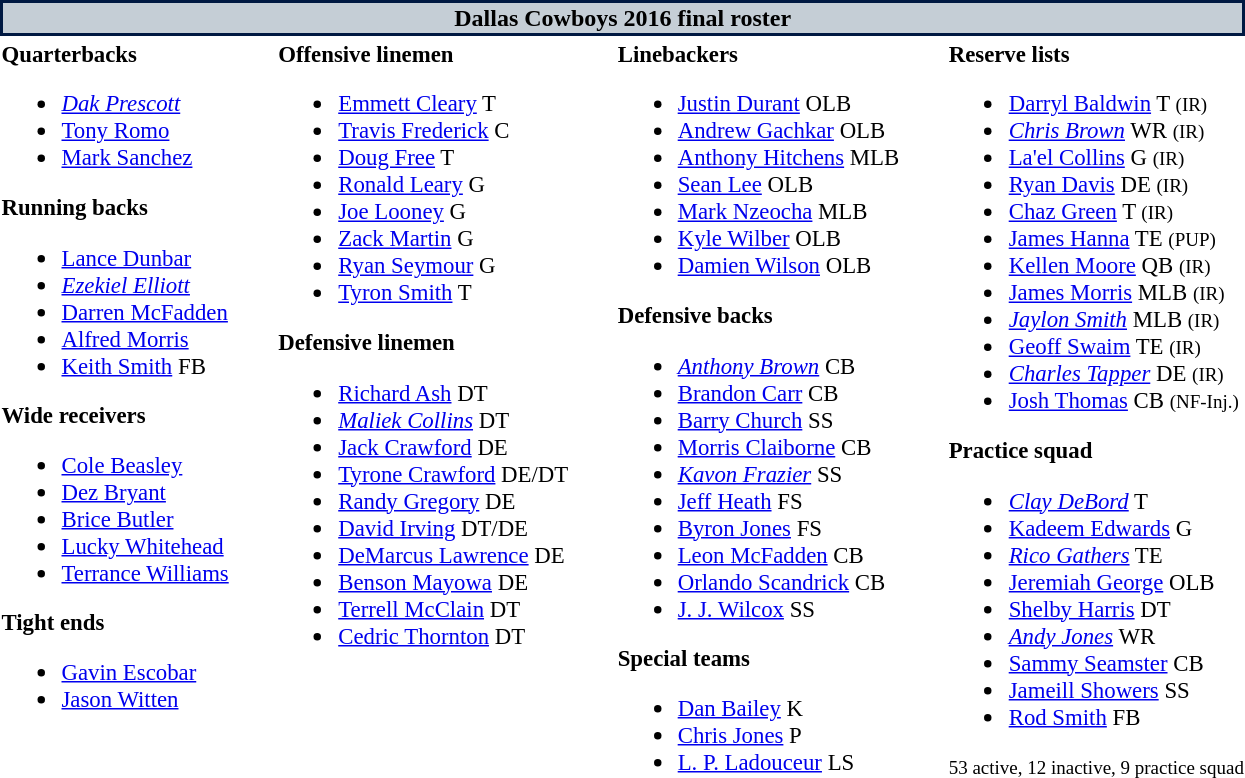<table class="toccolours" style="text-align: left;">
<tr>
<th colspan="7" style="background:#c5ced6; color:black; border: 2px solid #001942; text-align: center;">Dallas Cowboys 2016 final roster</th>
</tr>
<tr>
<td style="font-size:95%; vertical-align:top;"><strong>Quarterbacks</strong><br><ul><li> <em><a href='#'>Dak Prescott</a></em></li><li> <a href='#'>Tony Romo</a></li><li> <a href='#'>Mark Sanchez</a></li></ul><strong>Running backs</strong><ul><li> <a href='#'>Lance Dunbar</a></li><li> <em><a href='#'>Ezekiel Elliott</a></em></li><li> <a href='#'>Darren McFadden</a></li><li> <a href='#'>Alfred Morris</a></li><li> <a href='#'>Keith Smith</a> FB</li></ul><strong>Wide receivers</strong><ul><li> <a href='#'>Cole Beasley</a></li><li> <a href='#'>Dez Bryant</a></li><li> <a href='#'>Brice Butler</a></li><li> <a href='#'>Lucky Whitehead</a></li><li> <a href='#'>Terrance Williams</a></li></ul><strong>Tight ends</strong><ul><li> <a href='#'>Gavin Escobar</a></li><li> <a href='#'>Jason Witten</a></li></ul></td>
<td style="width: 25px;"></td>
<td style="font-size:95%; vertical-align:top;"><strong>Offensive linemen</strong><br><ul><li> <a href='#'>Emmett Cleary</a> T</li><li> <a href='#'>Travis Frederick</a> C</li><li> <a href='#'>Doug Free</a> T</li><li> <a href='#'>Ronald Leary</a> G</li><li> <a href='#'>Joe Looney</a> G</li><li> <a href='#'>Zack Martin</a> G</li><li> <a href='#'>Ryan Seymour</a> G</li><li> <a href='#'>Tyron Smith</a> T</li></ul><strong>Defensive linemen</strong><ul><li> <a href='#'>Richard Ash</a> DT</li><li> <em><a href='#'>Maliek Collins</a></em> DT</li><li> <a href='#'>Jack Crawford</a> DE</li><li> <a href='#'>Tyrone Crawford</a> DE/DT</li><li> <a href='#'>Randy Gregory</a> DE</li><li> <a href='#'>David Irving</a> DT/DE</li><li> <a href='#'>DeMarcus Lawrence</a> DE</li><li> <a href='#'>Benson Mayowa</a> DE</li><li> <a href='#'>Terrell McClain</a> DT</li><li> <a href='#'>Cedric Thornton</a> DT</li></ul></td>
<td style="width: 25px;"></td>
<td style="font-size:95%; vertical-align:top;"><strong>Linebackers</strong><br><ul><li> <a href='#'>Justin Durant</a> OLB</li><li> <a href='#'>Andrew Gachkar</a> OLB</li><li> <a href='#'>Anthony Hitchens</a> MLB</li><li> <a href='#'>Sean Lee</a> OLB</li><li> <a href='#'>Mark Nzeocha</a> MLB</li><li> <a href='#'>Kyle Wilber</a> OLB</li><li> <a href='#'>Damien Wilson</a> OLB</li></ul><strong>Defensive backs</strong><ul><li> <em><a href='#'>Anthony Brown</a></em> CB</li><li> <a href='#'>Brandon Carr</a> CB</li><li> <a href='#'>Barry Church</a> SS</li><li> <a href='#'>Morris Claiborne</a> CB</li><li> <em><a href='#'>Kavon Frazier</a></em> SS</li><li> <a href='#'>Jeff Heath</a> FS</li><li> <a href='#'>Byron Jones</a> FS</li><li> <a href='#'>Leon McFadden</a> CB</li><li> <a href='#'>Orlando Scandrick</a> CB</li><li> <a href='#'>J. J. Wilcox</a> SS</li></ul><strong>Special teams</strong><ul><li> <a href='#'>Dan Bailey</a> K</li><li> <a href='#'>Chris Jones</a> P</li><li> <a href='#'>L. P. Ladouceur</a> LS</li></ul></td>
<td style="width: 25px;"></td>
<td style="font-size:95%; vertical-align:top;"><strong>Reserve lists</strong><br><ul><li> <a href='#'>Darryl Baldwin</a> T <small>(IR)</small> </li><li> <em><a href='#'>Chris Brown</a></em> WR <small>(IR)</small> </li><li> <a href='#'>La'el Collins</a> G <small>(IR)</small> </li><li> <a href='#'>Ryan Davis</a> DE <small>(IR)</small> </li><li> <a href='#'>Chaz Green</a> T <small>(IR)</small> </li><li> <a href='#'>James Hanna</a> TE <small>(PUP)</small> </li><li> <a href='#'>Kellen Moore</a> QB <small>(IR)</small> </li><li> <a href='#'>James Morris</a> MLB <small>(IR)</small> </li><li> <em><a href='#'>Jaylon Smith</a></em> MLB <small>(IR)</small> </li><li> <a href='#'>Geoff Swaim</a> TE  <small>(IR)</small> </li><li> <em><a href='#'>Charles Tapper</a></em> DE <small>(IR)</small> </li><li> <a href='#'>Josh Thomas</a> CB <small>(NF-Inj.)</small> </li></ul><strong>Practice squad</strong><ul><li> <em><a href='#'>Clay DeBord</a></em> T</li><li> <a href='#'>Kadeem Edwards</a> G</li><li> <em><a href='#'>Rico Gathers</a></em> TE</li><li> <a href='#'>Jeremiah George</a> OLB</li><li> <a href='#'>Shelby Harris</a> DT</li><li> <em><a href='#'>Andy Jones</a></em> WR</li><li> <a href='#'>Sammy Seamster</a> CB</li><li> <a href='#'>Jameill Showers</a> SS</li><li> <a href='#'>Rod Smith</a> FB</li></ul><small>53 active, 12 inactive, 9 practice squad</small></td>
</tr>
</table>
